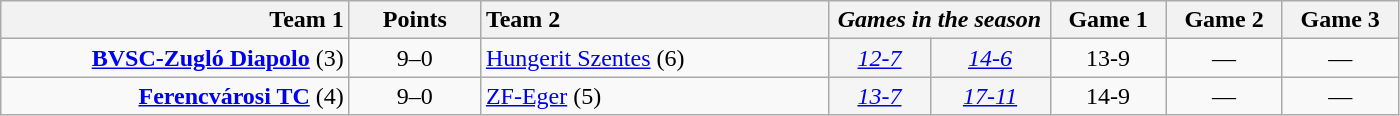<table class=wikitable style="text-align:center">
<tr>
<th style="width:225px; text-align:right;">Team 1</th>
<th style="width:80px;">Points</th>
<th style="width:225px; text-align:left;">Team 2</th>
<th colspan=2; style="width:140px;"><em>Games in the season</em></th>
<th style="width:70px;">Game 1</th>
<th style="width:70px;">Game 2</th>
<th style="width:70px;">Game 3</th>
</tr>
<tr>
<td style="text-align:right;"> <strong><a href='#'>BVSC-Zugló Diapolo</a></strong> (3)</td>
<td>9–0</td>
<td style="text-align:left;"> <a href='#'>Hungerit Szentes</a> (6)</td>
<td bgcolor=#f5f5f5><em><a href='#'>12-7</a></em></td>
<td bgcolor=#f5f5f5><em><a href='#'>14-6</a></em></td>
<td>13-9</td>
<td>—</td>
<td>—</td>
</tr>
<tr>
<td style="text-align:right;"> <strong><a href='#'>Ferencvárosi TC</a></strong> (4)</td>
<td>9–0</td>
<td style="text-align:left;"> <a href='#'>ZF-Eger</a> (5)</td>
<td bgcolor=#f5f5f5><em><a href='#'>13-7</a></em></td>
<td bgcolor=#f5f5f5><em><a href='#'>17-11</a></em></td>
<td>14-9</td>
<td>—</td>
<td>—</td>
</tr>
</table>
